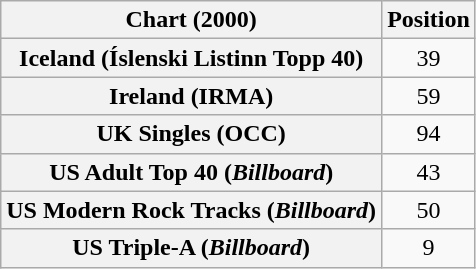<table class="wikitable sortable plainrowheaders" style="text-align:center">
<tr>
<th>Chart (2000)</th>
<th>Position</th>
</tr>
<tr>
<th scope="row">Iceland (Íslenski Listinn Topp 40)</th>
<td>39</td>
</tr>
<tr>
<th scope="row">Ireland (IRMA)</th>
<td>59</td>
</tr>
<tr>
<th scope="row">UK Singles (OCC)</th>
<td>94</td>
</tr>
<tr>
<th scope="row">US Adult Top 40 (<em>Billboard</em>)</th>
<td>43</td>
</tr>
<tr>
<th scope="row">US Modern Rock Tracks (<em>Billboard</em>)</th>
<td>50</td>
</tr>
<tr>
<th scope="row">US Triple-A (<em>Billboard</em>)</th>
<td>9</td>
</tr>
</table>
